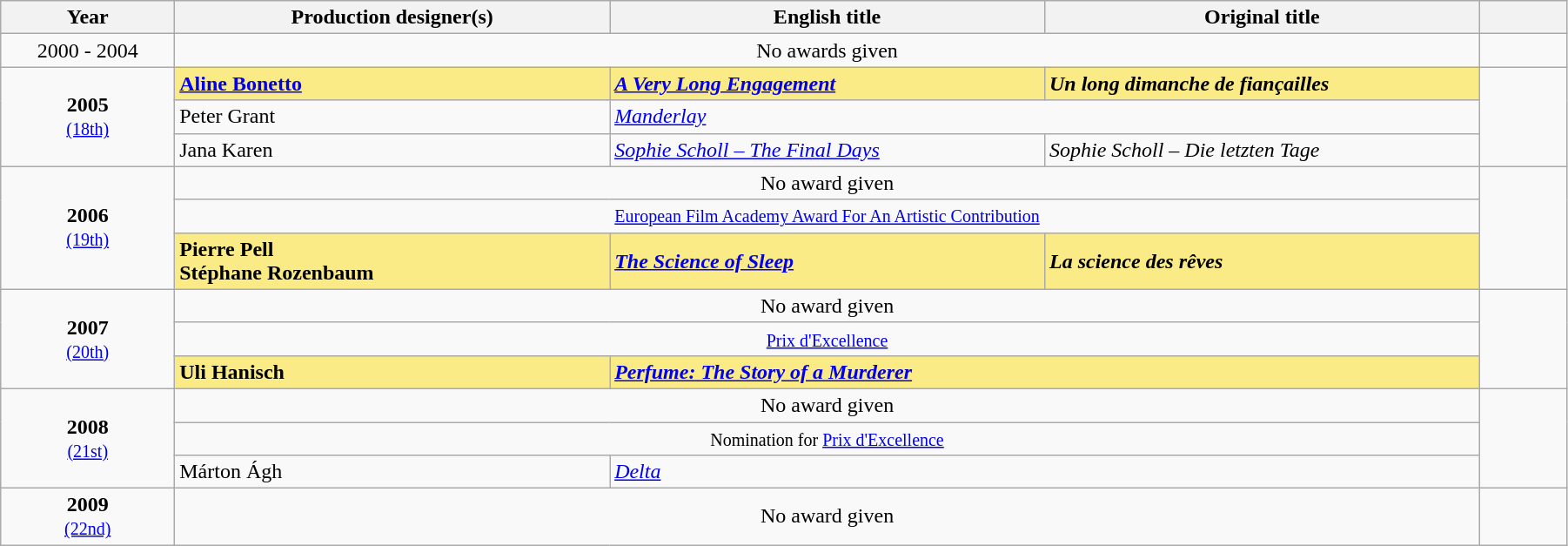<table class="wikitable" width="95%" cellpadding="5">
<tr>
<th width="10%">Year</th>
<th width="25%">Production designer(s)</th>
<th width="25%">English title</th>
<th width="25%">Original title</th>
<th width="5%"></th>
</tr>
<tr>
<td style="text-align:center;">2000 - 2004</td>
<td colspan="3" style="text-align:center;">No awards given</td>
<td></td>
</tr>
<tr>
<td rowspan=3 style="text-align:center;"><strong>2005</strong><br><small><a href='#'>(18th)</a></small></td>
<td style="background:#FAEB86;"> <strong><a href='#'>Aline Bonetto</a></strong></td>
<td style="background:#FAEB86;"><strong><em><a href='#'>A Very Long Engagement</a></em></strong></td>
<td style="background:#FAEB86;"><strong><em>Un long dimanche de fiançailles</em></strong></td>
<td rowspan="3"><br></td>
</tr>
<tr>
<td> Peter Grant</td>
<td colspan="2"><em><a href='#'>Manderlay</a></em></td>
</tr>
<tr>
<td> Jana Karen</td>
<td><em><a href='#'>Sophie Scholl – The Final Days</a></em></td>
<td><em>Sophie Scholl – Die letzten Tage</em></td>
</tr>
<tr>
<td style="text-align:center;" rowspan=3><strong>2006</strong><br><small><a href='#'>(19th)</a></small></td>
<td colspan=3 style="text-align:center;">No award given</td>
<td rowspan="3"></td>
</tr>
<tr>
<td colspan=3 style="text-align:center;"><small><a href='#'>European Film Academy Award For An Artistic Contribution</a></small></td>
</tr>
<tr>
<td style="background:#FAEB86;"> <strong>Pierre Pell <br> Stéphane Rozenbaum</strong></td>
<td style="background:#FAEB86;"><strong><em><a href='#'>The Science of Sleep</a></em></strong></td>
<td style="background:#FAEB86;"><strong><em>La science des rêves</em></strong></td>
</tr>
<tr>
<td style="text-align:center;" rowspan=3><strong>2007</strong><br><small><a href='#'>(20th)</a></small></td>
<td colspan=3 style="text-align:center;">No award given</td>
<td rowspan="3"></td>
</tr>
<tr>
<td colspan=3 style="text-align:center;"><small><a href='#'>Prix d'Excellence</a></small></td>
</tr>
<tr>
<td style="background:#FAEB86;"> <strong>Uli Hanisch</strong></td>
<td colspan="2" style="background:#FAEB86;"><strong><em><a href='#'>Perfume: The Story of a Murderer</a></em></strong></td>
</tr>
<tr>
<td style="text-align:center;" rowspan=3><strong>2008</strong><br><small><a href='#'>(21st)</a></small></td>
<td colspan=3 style="text-align:center;">No award given</td>
<td rowspan="3"></td>
</tr>
<tr>
<td colspan=3 style="text-align:center;"><small>Nomination for <a href='#'>Prix d'Excellence</a></small></td>
</tr>
<tr>
<td> Márton Ágh</td>
<td colspan="2"><em><a href='#'>Delta</a></em></td>
</tr>
<tr>
<td style="text-align:center;"><strong>2009</strong><br><small><a href='#'>(22nd)</a></small></td>
<td colspan=3 style="text-align:center;">No award given</td>
<td></td>
</tr>
</table>
